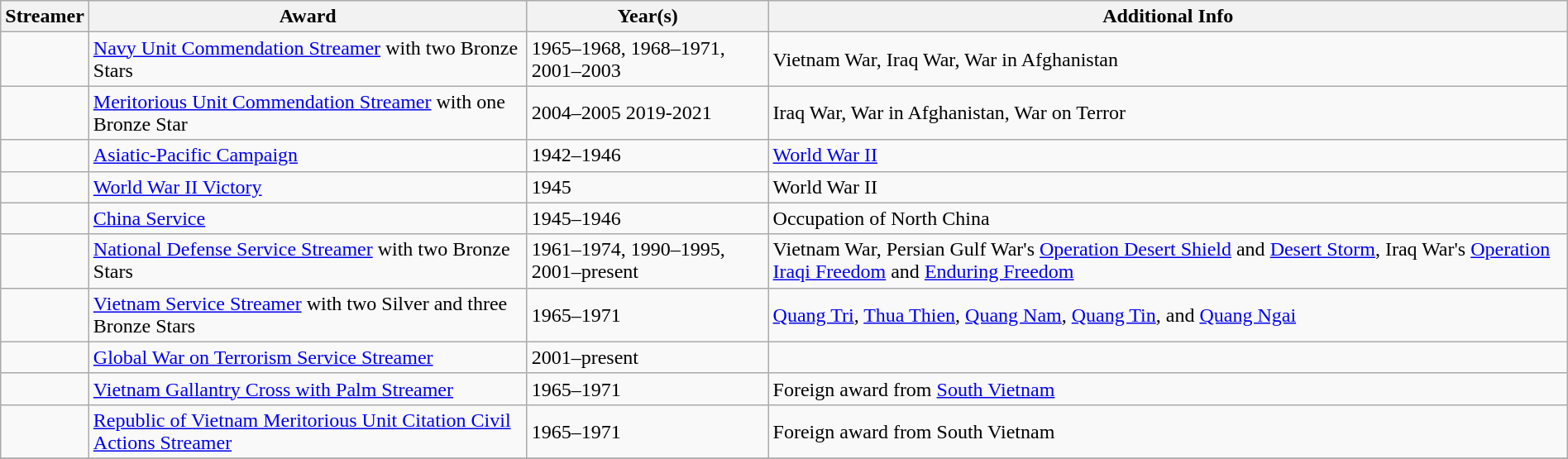<table class="wikitable" style="margin:1em auto;">
<tr>
<th>Streamer</th>
<th>Award</th>
<th>Year(s)</th>
<th>Additional Info</th>
</tr>
<tr>
<td></td>
<td><a href='#'>Navy Unit Commendation Streamer</a> with two Bronze Stars</td>
<td>1965–1968, 1968–1971, 2001–2003</td>
<td>Vietnam War, Iraq War, War in Afghanistan</td>
</tr>
<tr>
<td></td>
<td><a href='#'>Meritorious Unit Commendation Streamer</a> with one Bronze Star</td>
<td>2004–2005 2019-2021</td>
<td>Iraq War, War in Afghanistan, War on Terror</td>
</tr>
<tr>
<td></td>
<td><a href='#'>Asiatic-Pacific Campaign</a></td>
<td>1942–1946</td>
<td><a href='#'>World War II</a></td>
</tr>
<tr>
<td></td>
<td><a href='#'>World War II Victory</a></td>
<td>1945</td>
<td>World War II</td>
</tr>
<tr>
<td></td>
<td><a href='#'>China Service</a></td>
<td>1945–1946</td>
<td>Occupation of North China</td>
</tr>
<tr>
<td></td>
<td><a href='#'>National Defense Service Streamer</a> with two Bronze Stars</td>
<td>1961–1974, 1990–1995, 2001–present</td>
<td>Vietnam War, Persian Gulf War's <a href='#'>Operation Desert Shield</a> and <a href='#'>Desert Storm</a>, Iraq War's <a href='#'>Operation Iraqi Freedom</a> and <a href='#'>Enduring Freedom</a></td>
</tr>
<tr>
<td></td>
<td><a href='#'>Vietnam Service Streamer</a> with two Silver and three Bronze Stars</td>
<td>1965–1971</td>
<td><a href='#'>Quang Tri</a>, <a href='#'>Thua Thien</a>, <a href='#'>Quang Nam</a>, <a href='#'>Quang Tin</a>, and <a href='#'>Quang Ngai</a></td>
</tr>
<tr>
<td></td>
<td><a href='#'>Global War on Terrorism Service Streamer</a></td>
<td>2001–present</td>
<td><br></td>
</tr>
<tr>
<td></td>
<td><a href='#'>Vietnam Gallantry Cross with Palm Streamer</a></td>
<td>1965–1971</td>
<td>Foreign award from <a href='#'>South Vietnam</a></td>
</tr>
<tr>
<td></td>
<td><a href='#'>Republic of Vietnam Meritorious Unit Citation Civil Actions Streamer</a></td>
<td>1965–1971</td>
<td>Foreign award from South Vietnam</td>
</tr>
<tr>
</tr>
</table>
